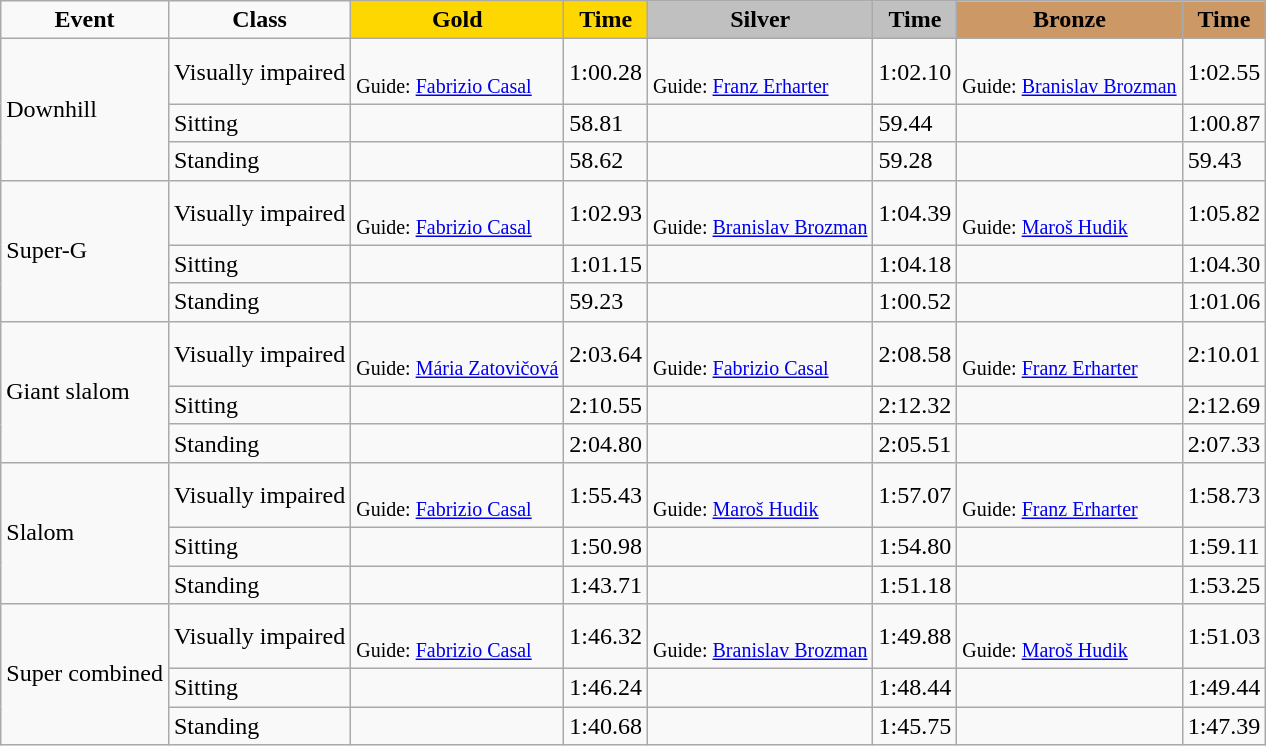<table class="wikitable">
<tr>
<td align="center"><strong>Event</strong></td>
<td align="center"><strong>Class</strong></td>
<td align="center" bgcolor="gold"><strong>Gold</strong></td>
<td align="center" bgcolor="gold"><strong>Time</strong></td>
<td align="center" bgcolor="silver"><strong>Silver</strong></td>
<td align="center" bgcolor="silver"><strong>Time</strong></td>
<td align="center" bgcolor="CC9966"><strong>Bronze</strong></td>
<td align="center" bgcolor="CC9966"><strong>Time</strong></td>
</tr>
<tr>
<td rowspan="3">Downhill</td>
<td>Visually impaired</td>
<td><br><small>Guide: <a href='#'>Fabrizio Casal</a></small></td>
<td>1:00.28</td>
<td><br><small>Guide: <a href='#'>Franz Erharter</a></small></td>
<td>1:02.10</td>
<td><br><small>Guide: <a href='#'>Branislav Brozman</a></small></td>
<td>1:02.55</td>
</tr>
<tr>
<td>Sitting</td>
<td></td>
<td>58.81</td>
<td></td>
<td>59.44</td>
<td></td>
<td>1:00.87</td>
</tr>
<tr>
<td>Standing</td>
<td></td>
<td>58.62</td>
<td></td>
<td>59.28</td>
<td></td>
<td>59.43</td>
</tr>
<tr>
<td rowspan="3">Super-G</td>
<td>Visually impaired</td>
<td><br><small>Guide: <a href='#'>Fabrizio Casal</a></small></td>
<td>1:02.93</td>
<td><br><small>Guide: <a href='#'>Branislav Brozman</a></small></td>
<td>1:04.39</td>
<td><br><small>Guide: <a href='#'>Maroš Hudik</a></small></td>
<td>1:05.82</td>
</tr>
<tr>
<td>Sitting</td>
<td></td>
<td>1:01.15</td>
<td></td>
<td>1:04.18</td>
<td></td>
<td>1:04.30</td>
</tr>
<tr>
<td>Standing</td>
<td></td>
<td>59.23</td>
<td></td>
<td>1:00.52</td>
<td></td>
<td>1:01.06</td>
</tr>
<tr>
<td rowspan="3">Giant slalom</td>
<td>Visually impaired</td>
<td><br><small>Guide: <a href='#'>Mária Zatovičová</a></small></td>
<td>2:03.64</td>
<td><br><small>Guide: <a href='#'>Fabrizio Casal</a></small></td>
<td>2:08.58</td>
<td><br><small>Guide: <a href='#'>Franz Erharter</a></small></td>
<td>2:10.01</td>
</tr>
<tr>
<td>Sitting</td>
<td></td>
<td>2:10.55</td>
<td></td>
<td>2:12.32</td>
<td></td>
<td>2:12.69</td>
</tr>
<tr>
<td>Standing</td>
<td></td>
<td>2:04.80</td>
<td></td>
<td>2:05.51</td>
<td></td>
<td>2:07.33</td>
</tr>
<tr>
<td rowspan="3">Slalom</td>
<td>Visually impaired</td>
<td><br><small>Guide: <a href='#'>Fabrizio Casal</a></small></td>
<td>1:55.43</td>
<td><br><small>Guide: <a href='#'>Maroš Hudik</a></small></td>
<td>1:57.07</td>
<td><br><small>Guide: <a href='#'>Franz Erharter</a></small></td>
<td>1:58.73</td>
</tr>
<tr>
<td>Sitting</td>
<td></td>
<td>1:50.98</td>
<td></td>
<td>1:54.80</td>
<td></td>
<td>1:59.11</td>
</tr>
<tr>
<td>Standing</td>
<td></td>
<td>1:43.71</td>
<td></td>
<td>1:51.18</td>
<td></td>
<td>1:53.25</td>
</tr>
<tr>
<td rowspan="3">Super combined</td>
<td>Visually impaired</td>
<td><br><small>Guide: <a href='#'>Fabrizio Casal</a></small></td>
<td>1:46.32</td>
<td><br><small>Guide: <a href='#'>Branislav Brozman</a></small></td>
<td>1:49.88</td>
<td><br><small>Guide: <a href='#'>Maroš Hudik</a></small></td>
<td>1:51.03</td>
</tr>
<tr>
<td>Sitting</td>
<td></td>
<td>1:46.24</td>
<td></td>
<td>1:48.44</td>
<td></td>
<td>1:49.44</td>
</tr>
<tr>
<td>Standing</td>
<td></td>
<td>1:40.68</td>
<td></td>
<td>1:45.75</td>
<td></td>
<td>1:47.39</td>
</tr>
</table>
